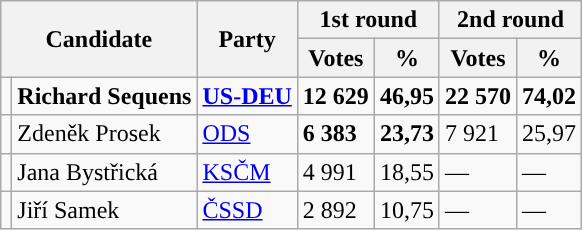<table class="wikitable sortable">
<tr>
<th colspan="2" rowspan="2">Candidate</th>
<th rowspan="2">Party</th>
<th colspan="2">1st round</th>
<th colspan="2">2nd round</th>
</tr>
<tr>
<th>Votes</th>
<th>%</th>
<th>Votes</th>
<th>%</th>
</tr>
<tr>
<td style="background-color:"></td>
<td><strong>Richard Sequens</strong></td>
<td><a href='#'><strong>US-DEU</strong></a></td>
<td><strong>12 629</strong></td>
<td><strong>46,95</strong></td>
<td><strong>22 570</strong></td>
<td><strong>74,02</strong></td>
</tr>
<tr>
<td style="background-color:"></td>
<td>Zdeněk Prosek</td>
<td><a href='#'>ODS</a></td>
<td><strong>6 383</strong></td>
<td><strong>23,73</strong></td>
<td>7 921</td>
<td>25,97</td>
</tr>
<tr>
<td style="background-color:"></td>
<td>Jana Bystřická</td>
<td><a href='#'>KSČM</a></td>
<td>4 991</td>
<td>18,55</td>
<td>—</td>
<td>—</td>
</tr>
<tr>
<td style="background-color:"></td>
<td>Jiří Samek</td>
<td><a href='#'>ČSSD</a></td>
<td>2 892</td>
<td>10,75</td>
<td>—</td>
<td>—</td>
</tr>
</table>
